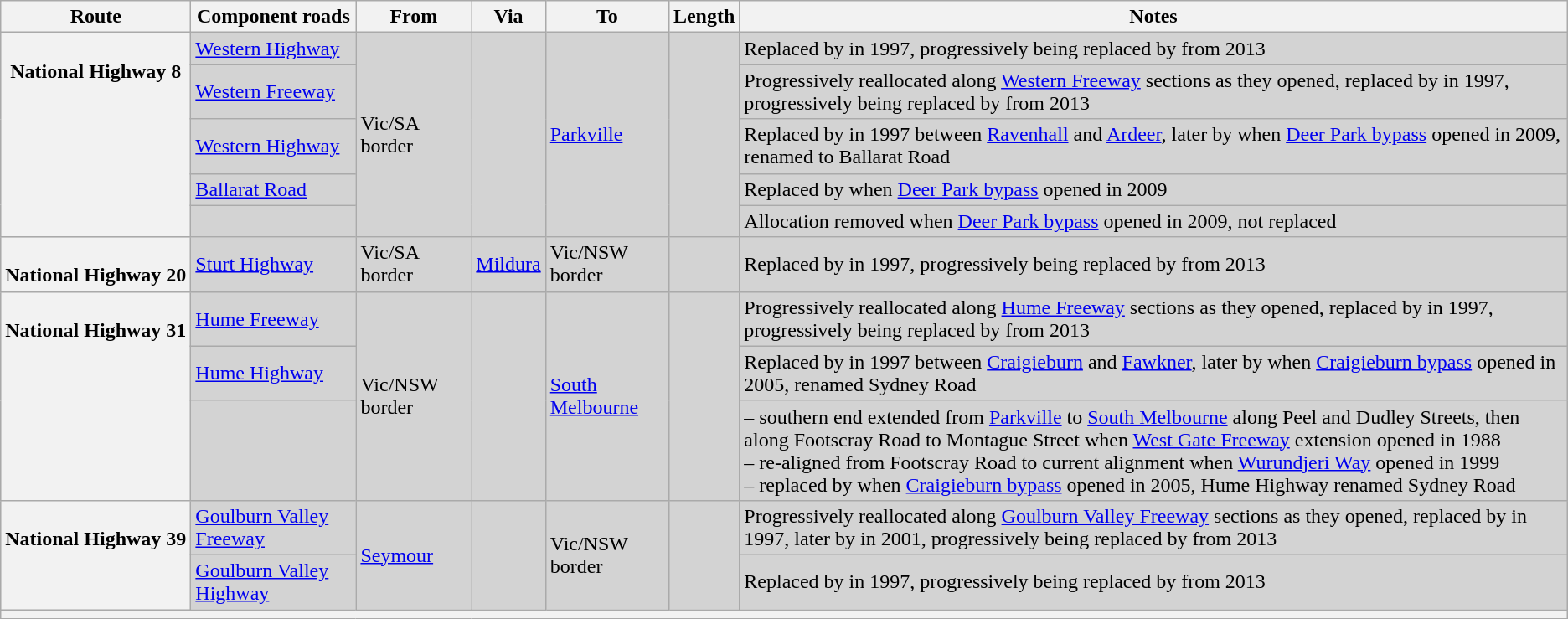<table class="wikitable sortable">
<tr>
<th scope="col">Route</th>
<th scope="col">Component roads</th>
<th scope="col">From</th>
<th scope="col">Via</th>
<th scope="col">To</th>
<th scope="col">Length</th>
<th scope="col">Notes</th>
</tr>
<tr style="background:#d3d3d3;">
<th rowspan="5" style="vertical-align:top; white-space:nowrap;"><br>National Highway 8</th>
<td><a href='#'>Western Highway</a></td>
<td rowspan="5">Vic/SA border</td>
<td rowspan="5"></td>
<td rowspan="5"><a href='#'>Parkville</a></td>
<td rowspan="5"></td>
<td>Replaced by  in 1997, progressively being replaced by  from 2013</td>
</tr>
<tr style="background:#d3d3d3;">
<td><a href='#'>Western Freeway</a></td>
<td>Progressively reallocated along <a href='#'>Western Freeway</a> sections as they opened, replaced by  in 1997, progressively being replaced by  from 2013</td>
</tr>
<tr style="background:#d3d3d3;">
<td><a href='#'>Western Highway</a></td>
<td>Replaced by  in 1997 between <a href='#'>Ravenhall</a> and <a href='#'>Ardeer</a>, later by  when <a href='#'>Deer Park bypass</a> opened in 2009, renamed to Ballarat Road</td>
</tr>
<tr style="background:#d3d3d3;">
<td><a href='#'>Ballarat Road</a></td>
<td>Replaced by  when <a href='#'>Deer Park bypass</a> opened in 2009</td>
</tr>
<tr style="background:#d3d3d3;">
<td></td>
<td>Allocation removed when <a href='#'>Deer Park bypass</a> opened in 2009, not replaced</td>
</tr>
<tr style="background:#d3d3d3;">
<th style="vertical-align:top; white-space:nowrap;"><br>National Highway 20</th>
<td><a href='#'>Sturt Highway</a></td>
<td>Vic/SA border</td>
<td><a href='#'>Mildura</a></td>
<td>Vic/NSW border</td>
<td></td>
<td>Replaced by  in 1997, progressively being replaced by  from 2013</td>
</tr>
<tr style="background:#d3d3d3;">
<th rowspan="3" style="vertical-align:top; white-space:nowrap;"><br>National Highway 31</th>
<td><a href='#'>Hume Freeway</a></td>
<td rowspan="3">Vic/NSW border</td>
<td rowspan="3"></td>
<td rowspan="3"><a href='#'>South Melbourne</a></td>
<td rowspan="3"></td>
<td>Progressively reallocated along <a href='#'>Hume Freeway</a> sections as they opened, replaced by  in 1997, progressively being replaced by  from 2013</td>
</tr>
<tr style="background:#d3d3d3;">
<td><a href='#'>Hume Highway</a></td>
<td>Replaced by  in 1997 between <a href='#'>Craigieburn</a> and <a href='#'>Fawkner</a>, later by  when <a href='#'>Craigieburn bypass</a> opened in 2005, renamed Sydney Road</td>
</tr>
<tr style="background:#d3d3d3;">
<td></td>
<td>– southern end extended from <a href='#'>Parkville</a> to <a href='#'>South Melbourne</a> along Peel and Dudley Streets, then along Footscray Road to Montague Street when <a href='#'>West Gate Freeway</a> extension opened in 1988<br>– re-aligned from Footscray Road to current alignment when <a href='#'>Wurundjeri Way</a> opened in 1999<br>– replaced by  when <a href='#'>Craigieburn bypass</a> opened in 2005, Hume Highway renamed Sydney Road</td>
</tr>
<tr style="background:#d3d3d3;">
<th rowspan="2" style="vertical-align:top; white-space:nowrap;"><br>National Highway 39</th>
<td><a href='#'>Goulburn Valley Freeway</a></td>
<td rowspan="2"><a href='#'>Seymour</a></td>
<td rowspan="2"></td>
<td rowspan="2">Vic/NSW border</td>
<td rowspan="2"></td>
<td>Progressively reallocated along <a href='#'>Goulburn Valley Freeway</a> sections as they opened, replaced by  in 1997, later by  in 2001, progressively being replaced by  from 2013</td>
</tr>
<tr style="background:#d3d3d3;">
<td><a href='#'>Goulburn Valley Highway</a></td>
<td>Replaced by  in 1997, progressively being replaced by  from 2013</td>
</tr>
<tr>
<td colspan="7" style="text-align:center; background:#f2f2f2;"></td>
</tr>
</table>
